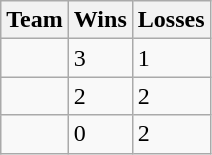<table class=wikitable>
<tr>
<th>Team</th>
<th>Wins</th>
<th>Losses</th>
</tr>
<tr>
<td><strong></strong></td>
<td>3</td>
<td>1</td>
</tr>
<tr>
<td></td>
<td>2</td>
<td>2</td>
</tr>
<tr>
<td></td>
<td>0</td>
<td>2</td>
</tr>
</table>
